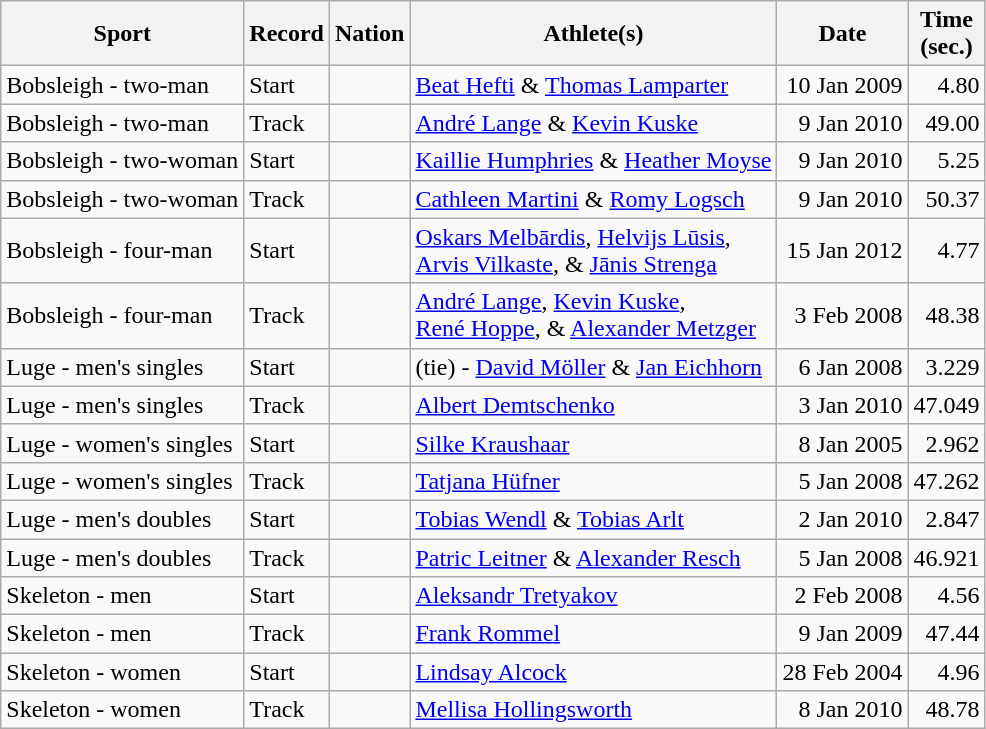<table class="wikitable">
<tr>
<th>Sport</th>
<th>Record</th>
<th>Nation</th>
<th>Athlete(s)</th>
<th>Date</th>
<th>Time<br>(sec.)</th>
</tr>
<tr>
<td>Bobsleigh - two-man</td>
<td>Start</td>
<td> </td>
<td><a href='#'>Beat Hefti</a> & <a href='#'>Thomas Lamparter</a></td>
<td align=right>10 Jan 2009</td>
<td align=right>4.80</td>
</tr>
<tr>
<td>Bobsleigh - two-man</td>
<td>Track</td>
<td></td>
<td><a href='#'>André Lange</a> & <a href='#'>Kevin Kuske</a></td>
<td align=right>9 Jan 2010</td>
<td align=right>49.00</td>
</tr>
<tr>
<td>Bobsleigh - two-woman</td>
<td>Start</td>
<td></td>
<td><a href='#'>Kaillie Humphries</a> & <a href='#'>Heather Moyse</a></td>
<td align=right>9 Jan 2010</td>
<td align=right>5.25</td>
</tr>
<tr>
<td>Bobsleigh - two-woman</td>
<td>Track</td>
<td></td>
<td><a href='#'>Cathleen Martini</a> & <a href='#'>Romy Logsch</a></td>
<td align=right>9 Jan 2010</td>
<td align=right>50.37</td>
</tr>
<tr>
<td>Bobsleigh - four-man</td>
<td>Start</td>
<td></td>
<td><a href='#'>Oskars Melbārdis</a>, <a href='#'>Helvijs Lūsis</a>,<br><a href='#'>Arvis Vilkaste</a>, & <a href='#'>Jānis Strenga</a></td>
<td align=right>15 Jan 2012</td>
<td align=right>4.77</td>
</tr>
<tr>
<td>Bobsleigh - four-man</td>
<td>Track</td>
<td></td>
<td><a href='#'>André Lange</a>, <a href='#'>Kevin Kuske</a>,<br><a href='#'>René Hoppe</a>, & <a href='#'>Alexander Metzger</a></td>
<td align=right>3 Feb 2008</td>
<td align=right>48.38</td>
</tr>
<tr>
<td>Luge - men's singles</td>
<td>Start</td>
<td></td>
<td>(tie) - <a href='#'>David Möller</a> & <a href='#'>Jan Eichhorn</a></td>
<td align=right>6 Jan 2008</td>
<td align=right>3.229</td>
</tr>
<tr>
<td>Luge - men's singles</td>
<td>Track</td>
<td></td>
<td><a href='#'>Albert Demtschenko</a></td>
<td align=right>3 Jan 2010</td>
<td align=right>47.049</td>
</tr>
<tr>
<td>Luge - women's singles</td>
<td>Start</td>
<td></td>
<td><a href='#'>Silke Kraushaar</a></td>
<td align=right>8 Jan 2005</td>
<td align=right>2.962</td>
</tr>
<tr>
<td>Luge - women's singles</td>
<td>Track</td>
<td></td>
<td><a href='#'>Tatjana Hüfner</a></td>
<td align=right>5 Jan 2008</td>
<td align=right>47.262</td>
</tr>
<tr>
<td>Luge - men's doubles</td>
<td>Start</td>
<td></td>
<td><a href='#'>Tobias Wendl</a> & <a href='#'>Tobias Arlt</a></td>
<td align=right>2 Jan 2010</td>
<td align=right>2.847</td>
</tr>
<tr>
<td>Luge - men's doubles</td>
<td>Track</td>
<td></td>
<td><a href='#'>Patric Leitner</a> & <a href='#'>Alexander Resch</a></td>
<td align=right>5 Jan 2008</td>
<td align=right>46.921</td>
</tr>
<tr>
<td>Skeleton - men</td>
<td>Start</td>
<td></td>
<td><a href='#'>Aleksandr Tretyakov</a></td>
<td align=right>2 Feb 2008</td>
<td align=right>4.56</td>
</tr>
<tr>
<td>Skeleton - men</td>
<td>Track</td>
<td></td>
<td><a href='#'>Frank Rommel</a></td>
<td align=right>9 Jan 2009</td>
<td align=right>47.44</td>
</tr>
<tr>
<td>Skeleton - women</td>
<td>Start</td>
<td></td>
<td><a href='#'>Lindsay Alcock</a></td>
<td align=right>28 Feb 2004</td>
<td align=right>4.96</td>
</tr>
<tr>
<td>Skeleton - women</td>
<td>Track</td>
<td></td>
<td><a href='#'>Mellisa Hollingsworth</a></td>
<td align=right>8 Jan 2010</td>
<td align=right>48.78</td>
</tr>
</table>
